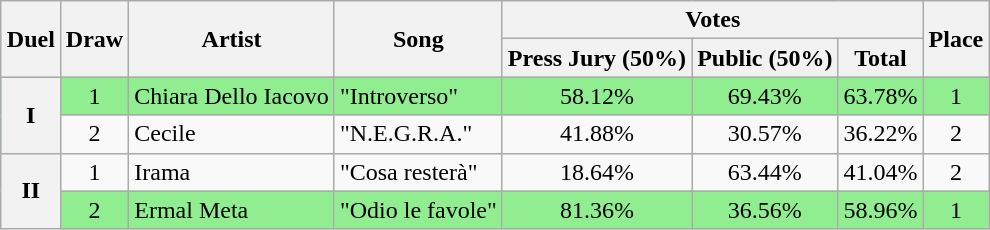<table class="sortable wikitable" style="margin: 1em auto 1em auto; text-align:center">
<tr>
<th rowspan="2">Duel</th>
<th rowspan="2">Draw</th>
<th rowspan="2">Artist</th>
<th rowspan="2">Song</th>
<th colspan="3" class="unsortable">Votes</th>
<th rowspan="2">Place</th>
</tr>
<tr>
<th>Press Jury (50%)</th>
<th>Public (50%)</th>
<th>Total</th>
</tr>
<tr style="background:#90EE90">
<th rowspan=2 class="unsortable">I</th>
<td>1</td>
<td align="left">Chiara Dello Iacovo</td>
<td align="left">"Introverso"</td>
<td>58.12%</td>
<td>69.43%</td>
<td>63.78%</td>
<td>1</td>
</tr>
<tr>
<td>2</td>
<td align="left">Cecile</td>
<td align="left">"N.E.G.R.A."</td>
<td>41.88%</td>
<td>30.57%</td>
<td>36.22%</td>
<td>2</td>
</tr>
<tr>
<th rowspan=2 class="unsortable">II</th>
<td>1</td>
<td align="left">Irama</td>
<td align="left">"Cosa resterà"</td>
<td>18.64%</td>
<td>63.44%</td>
<td>41.04%</td>
<td>2</td>
</tr>
<tr style="background:#90EE90">
<td>2</td>
<td align="left">Ermal Meta</td>
<td align="left">"Odio le favole"</td>
<td>81.36%</td>
<td>36.56%</td>
<td>58.96%</td>
<td>1</td>
</tr>
</table>
